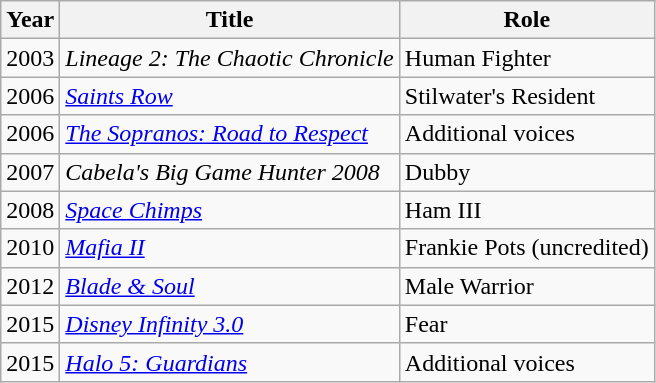<table class="wikitable sortable">
<tr>
<th>Year</th>
<th>Title</th>
<th>Role</th>
</tr>
<tr>
<td>2003</td>
<td><em>Lineage 2: The Chaotic Chronicle</em></td>
<td>Human Fighter</td>
</tr>
<tr>
<td>2006</td>
<td><em><a href='#'>Saints Row</a></em></td>
<td>Stilwater's Resident</td>
</tr>
<tr>
<td>2006</td>
<td><em><a href='#'>The Sopranos: Road to Respect</a></em></td>
<td>Additional voices</td>
</tr>
<tr>
<td>2007</td>
<td><em>Cabela's Big Game Hunter 2008</em></td>
<td>Dubby</td>
</tr>
<tr>
<td>2008</td>
<td><em><a href='#'>Space Chimps</a></em></td>
<td>Ham III</td>
</tr>
<tr>
<td>2010</td>
<td><em><a href='#'>Mafia II</a></em></td>
<td>Frankie Pots (uncredited)</td>
</tr>
<tr>
<td>2012</td>
<td><em><a href='#'>Blade & Soul</a></em></td>
<td>Male Warrior</td>
</tr>
<tr>
<td>2015</td>
<td><em><a href='#'>Disney Infinity 3.0</a></em></td>
<td>Fear</td>
</tr>
<tr>
<td>2015</td>
<td><em><a href='#'>Halo 5: Guardians</a></em></td>
<td>Additional voices</td>
</tr>
</table>
